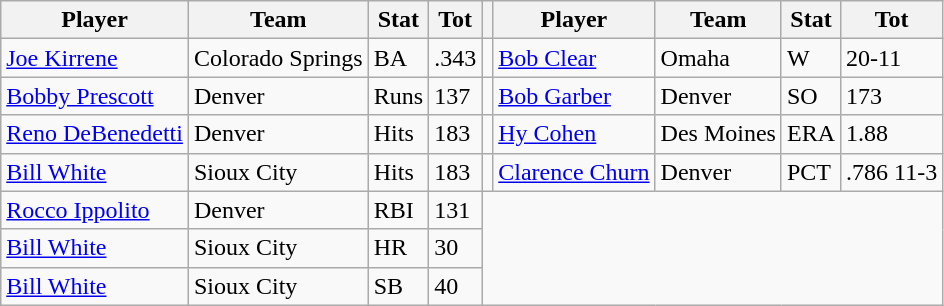<table class="wikitable">
<tr>
<th>Player</th>
<th>Team</th>
<th>Stat</th>
<th>Tot</th>
<th></th>
<th>Player</th>
<th>Team</th>
<th>Stat</th>
<th>Tot</th>
</tr>
<tr>
<td><a href='#'>Joe Kirrene</a></td>
<td>Colorado Springs</td>
<td>BA</td>
<td>.343</td>
<td></td>
<td><a href='#'>Bob Clear</a></td>
<td>Omaha</td>
<td>W</td>
<td>20-11</td>
</tr>
<tr>
<td><a href='#'>Bobby Prescott</a></td>
<td>Denver</td>
<td>Runs</td>
<td>137</td>
<td></td>
<td><a href='#'>Bob Garber</a></td>
<td>Denver</td>
<td>SO</td>
<td>173</td>
</tr>
<tr>
<td><a href='#'>Reno DeBenedetti</a></td>
<td>Denver</td>
<td>Hits</td>
<td>183</td>
<td></td>
<td><a href='#'>Hy Cohen</a></td>
<td>Des Moines</td>
<td>ERA</td>
<td>1.88</td>
</tr>
<tr>
<td><a href='#'>Bill White</a></td>
<td>Sioux City</td>
<td>Hits</td>
<td>183</td>
<td></td>
<td><a href='#'>Clarence Churn</a></td>
<td>Denver</td>
<td>PCT</td>
<td>.786 11-3</td>
</tr>
<tr>
<td><a href='#'>Rocco Ippolito</a></td>
<td>Denver</td>
<td>RBI</td>
<td>131</td>
</tr>
<tr>
<td><a href='#'>Bill White</a></td>
<td>Sioux City</td>
<td>HR</td>
<td>30</td>
</tr>
<tr>
<td><a href='#'>Bill White</a></td>
<td>Sioux City</td>
<td>SB</td>
<td>40</td>
</tr>
</table>
